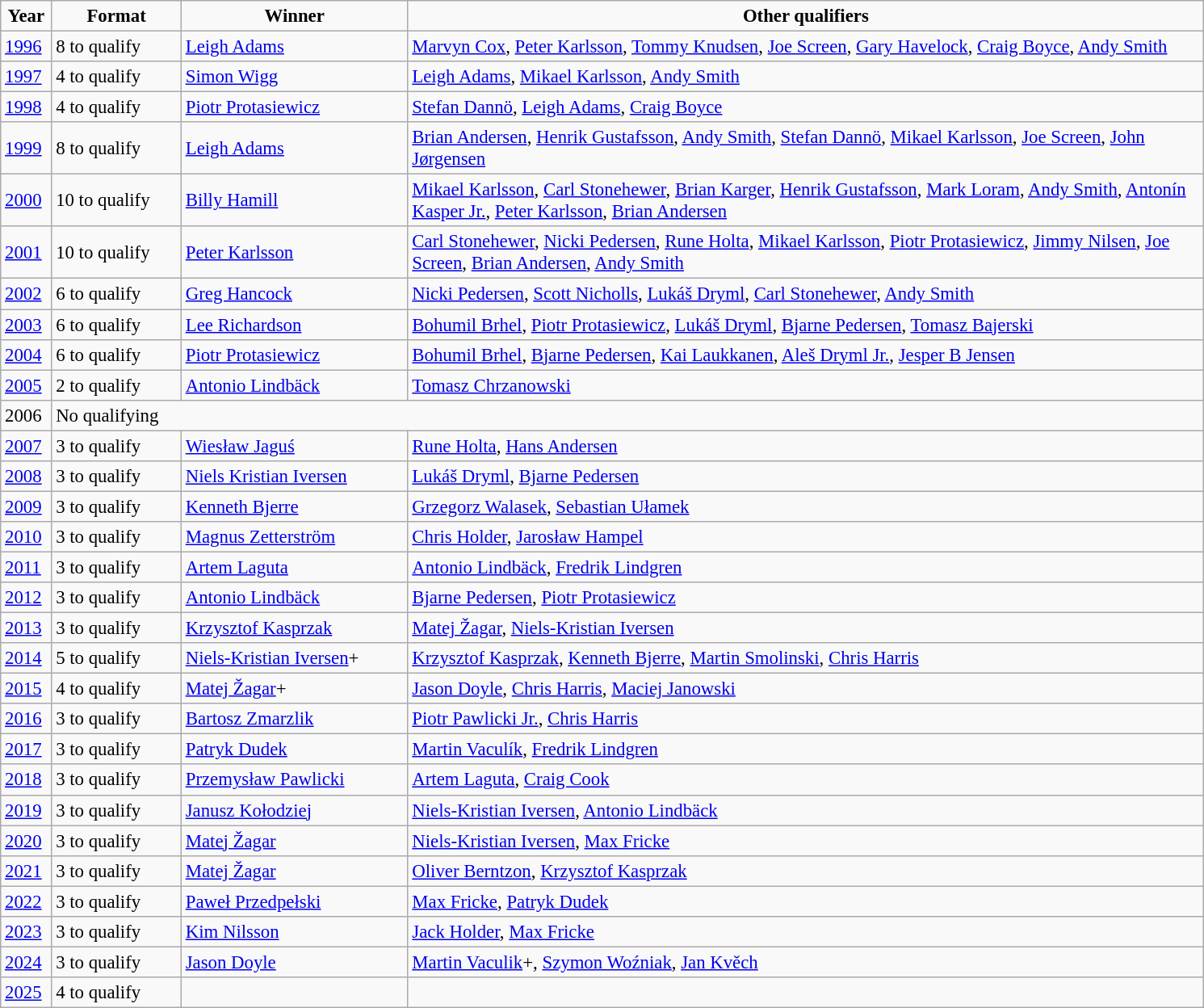<table class="wikitable" style="font-size: 95%">
<tr align=center>
<td width=35px><strong>Year</strong></td>
<td width=100px><strong>Format</strong></td>
<td width=180px><strong>Winner</strong></td>
<td width=650px><strong>Other qualifiers</strong></td>
</tr>
<tr>
<td><a href='#'>1996</a></td>
<td>8 to qualify</td>
<td> <a href='#'>Leigh Adams</a></td>
<td> <a href='#'>Marvyn Cox</a>,  <a href='#'>Peter Karlsson</a>,  <a href='#'>Tommy Knudsen</a>,  <a href='#'>Joe Screen</a>,  <a href='#'>Gary Havelock</a>,  <a href='#'>Craig Boyce</a>,  <a href='#'>Andy Smith</a></td>
</tr>
<tr>
<td><a href='#'>1997</a></td>
<td>4 to qualify</td>
<td> <a href='#'>Simon Wigg</a></td>
<td> <a href='#'>Leigh Adams</a>,  <a href='#'>Mikael Karlsson</a>,  <a href='#'>Andy Smith</a></td>
</tr>
<tr>
<td><a href='#'>1998</a></td>
<td>4 to qualify</td>
<td> <a href='#'>Piotr Protasiewicz</a></td>
<td> <a href='#'>Stefan Dannö</a>,  <a href='#'>Leigh Adams</a>,  <a href='#'>Craig Boyce</a></td>
</tr>
<tr>
<td><a href='#'>1999</a></td>
<td>8 to qualify</td>
<td> <a href='#'>Leigh Adams</a></td>
<td> <a href='#'>Brian Andersen</a>,  <a href='#'>Henrik Gustafsson</a>,  <a href='#'>Andy Smith</a>,  <a href='#'>Stefan Dannö</a>,  <a href='#'>Mikael Karlsson</a>,  <a href='#'>Joe Screen</a>,  <a href='#'>John Jørgensen</a></td>
</tr>
<tr>
<td><a href='#'>2000</a></td>
<td>10 to qualify</td>
<td> <a href='#'>Billy Hamill</a></td>
<td> <a href='#'>Mikael Karlsson</a>,  <a href='#'>Carl Stonehewer</a>,  <a href='#'>Brian Karger</a>,  <a href='#'>Henrik Gustafsson</a>,  <a href='#'>Mark Loram</a>,  <a href='#'>Andy Smith</a>,  <a href='#'>Antonín Kasper Jr.</a>,  <a href='#'>Peter Karlsson</a>,  <a href='#'>Brian Andersen</a></td>
</tr>
<tr>
<td><a href='#'>2001</a></td>
<td>10 to qualify</td>
<td> <a href='#'>Peter Karlsson</a></td>
<td> <a href='#'>Carl Stonehewer</a>,  <a href='#'>Nicki Pedersen</a>,  <a href='#'>Rune Holta</a>,  <a href='#'>Mikael Karlsson</a>,  <a href='#'>Piotr Protasiewicz</a>,  <a href='#'>Jimmy Nilsen</a>,  <a href='#'>Joe Screen</a>,  <a href='#'>Brian Andersen</a>,  <a href='#'>Andy Smith</a></td>
</tr>
<tr>
<td><a href='#'>2002</a></td>
<td>6 to qualify</td>
<td> <a href='#'>Greg Hancock</a></td>
<td> <a href='#'>Nicki Pedersen</a>,  <a href='#'>Scott Nicholls</a>,  <a href='#'>Lukáš Dryml</a>,  <a href='#'>Carl Stonehewer</a>,  <a href='#'>Andy Smith</a></td>
</tr>
<tr>
<td><a href='#'>2003</a></td>
<td>6 to qualify</td>
<td> <a href='#'>Lee Richardson</a></td>
<td> <a href='#'>Bohumil Brhel</a>,  <a href='#'>Piotr Protasiewicz</a>,  <a href='#'>Lukáš Dryml</a>,  <a href='#'>Bjarne Pedersen</a>,  <a href='#'>Tomasz Bajerski</a></td>
</tr>
<tr>
<td><a href='#'>2004</a></td>
<td>6 to qualify</td>
<td> <a href='#'>Piotr Protasiewicz</a></td>
<td> <a href='#'>Bohumil Brhel</a>,  <a href='#'>Bjarne Pedersen</a>,  <a href='#'>Kai Laukkanen</a>,  <a href='#'>Aleš Dryml Jr.</a>,  <a href='#'>Jesper B Jensen</a></td>
</tr>
<tr>
<td><a href='#'>2005</a></td>
<td>2 to qualify</td>
<td> <a href='#'>Antonio Lindbäck</a></td>
<td> <a href='#'>Tomasz Chrzanowski</a></td>
</tr>
<tr>
<td>2006</td>
<td colspan=3>No qualifying</td>
</tr>
<tr>
<td><a href='#'>2007</a></td>
<td>3 to qualify</td>
<td> <a href='#'>Wiesław Jaguś</a></td>
<td> <a href='#'>Rune Holta</a>,  <a href='#'>Hans Andersen</a></td>
</tr>
<tr>
<td><a href='#'>2008</a></td>
<td>3 to qualify</td>
<td> <a href='#'>Niels Kristian Iversen</a></td>
<td> <a href='#'>Lukáš Dryml</a>,  <a href='#'>Bjarne Pedersen</a></td>
</tr>
<tr>
<td><a href='#'>2009</a></td>
<td>3 to qualify</td>
<td> <a href='#'>Kenneth Bjerre</a></td>
<td> <a href='#'>Grzegorz Walasek</a>,  <a href='#'>Sebastian Ułamek</a></td>
</tr>
<tr>
<td><a href='#'>2010</a></td>
<td>3 to qualify</td>
<td> <a href='#'>Magnus Zetterström</a></td>
<td> <a href='#'>Chris Holder</a>,  <a href='#'>Jarosław Hampel</a></td>
</tr>
<tr>
<td><a href='#'>2011</a></td>
<td>3 to qualify</td>
<td> <a href='#'>Artem Laguta</a></td>
<td> <a href='#'>Antonio Lindbäck</a>,  <a href='#'>Fredrik Lindgren</a></td>
</tr>
<tr>
<td><a href='#'>2012</a></td>
<td>3 to qualify</td>
<td> <a href='#'>Antonio Lindbäck</a></td>
<td> <a href='#'>Bjarne Pedersen</a>,  <a href='#'>Piotr Protasiewicz</a></td>
</tr>
<tr>
<td><a href='#'>2013</a></td>
<td>3 to qualify</td>
<td> <a href='#'>Krzysztof Kasprzak</a></td>
<td> <a href='#'>Matej Žagar</a>,  <a href='#'>Niels-Kristian Iversen</a></td>
</tr>
<tr>
<td><a href='#'>2014</a></td>
<td>5 to qualify</td>
<td> <a href='#'>Niels-Kristian Iversen</a>+</td>
<td> <a href='#'>Krzysztof Kasprzak</a>,  <a href='#'>Kenneth Bjerre</a>,  <a href='#'>Martin Smolinski</a>,  <a href='#'>Chris Harris</a></td>
</tr>
<tr>
<td><a href='#'>2015</a></td>
<td>4 to qualify</td>
<td> <a href='#'>Matej Žagar</a>+</td>
<td> <a href='#'>Jason Doyle</a>,  <a href='#'>Chris Harris</a>,  <a href='#'>Maciej Janowski</a></td>
</tr>
<tr>
<td><a href='#'>2016</a></td>
<td>3 to qualify</td>
<td> <a href='#'>Bartosz Zmarzlik</a></td>
<td> <a href='#'>Piotr Pawlicki Jr.</a>,  <a href='#'>Chris Harris</a></td>
</tr>
<tr>
<td><a href='#'>2017</a></td>
<td>3 to qualify</td>
<td> <a href='#'>Patryk Dudek</a></td>
<td> <a href='#'>Martin Vaculík</a>,  <a href='#'>Fredrik Lindgren</a></td>
</tr>
<tr>
<td><a href='#'>2018</a></td>
<td>3 to qualify</td>
<td> <a href='#'>Przemysław Pawlicki</a></td>
<td> <a href='#'>Artem Laguta</a>,  <a href='#'>Craig Cook</a></td>
</tr>
<tr>
<td><a href='#'>2019</a></td>
<td>3 to qualify</td>
<td> <a href='#'>Janusz Kołodziej</a></td>
<td> <a href='#'>Niels-Kristian Iversen</a>,  <a href='#'>Antonio Lindbäck</a></td>
</tr>
<tr>
<td><a href='#'>2020</a></td>
<td>3 to qualify</td>
<td> <a href='#'>Matej Žagar</a></td>
<td> <a href='#'>Niels-Kristian Iversen</a>,  <a href='#'>Max Fricke</a></td>
</tr>
<tr>
<td><a href='#'>2021</a></td>
<td>3 to qualify</td>
<td> <a href='#'>Matej Žagar</a></td>
<td> <a href='#'>Oliver Berntzon</a>,  <a href='#'>Krzysztof Kasprzak</a></td>
</tr>
<tr>
<td><a href='#'>2022</a></td>
<td>3 to qualify</td>
<td> <a href='#'>Paweł Przedpełski</a></td>
<td> <a href='#'>Max Fricke</a>,  <a href='#'>Patryk Dudek</a></td>
</tr>
<tr>
<td><a href='#'>2023</a></td>
<td>3 to qualify</td>
<td> <a href='#'>Kim Nilsson</a></td>
<td> <a href='#'>Jack Holder</a>,  <a href='#'>Max Fricke</a></td>
</tr>
<tr>
<td><a href='#'>2024</a></td>
<td>3 to qualify</td>
<td> <a href='#'>Jason Doyle</a></td>
<td> <a href='#'>Martin Vaculik</a>+,  <a href='#'>Szymon Woźniak</a>,  <a href='#'>Jan Kvěch</a></td>
</tr>
<tr>
<td><a href='#'>2025</a></td>
<td>4 to qualify</td>
<td></td>
<td></td>
</tr>
</table>
